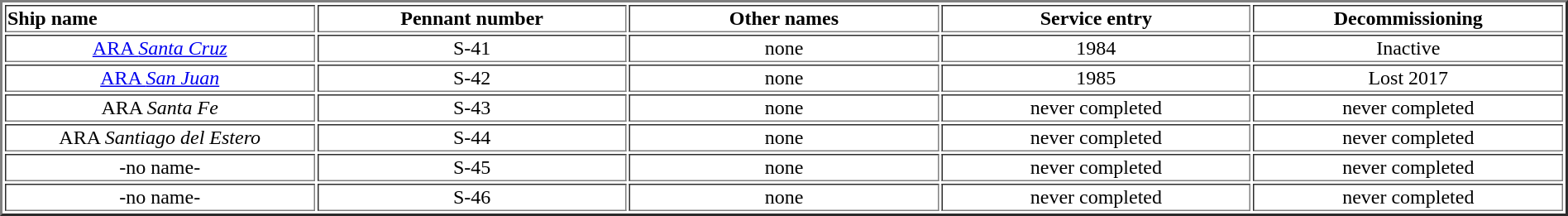<table width="100%" border="2">
<tr>
<th width="16%" align="left">Ship name</th>
<th width="16%" align="center">Pennant number</th>
<th width="16%" align="center">Other names</th>
<th width="16%" align="center">Service entry</th>
<th width="16%" align="center">Decommissioning</th>
</tr>
<tr>
<td align="center"><a href='#'>ARA <em>Santa Cruz</em></a></td>
<td align="center">S-41</td>
<td align="center">none</td>
<td align="center">1984</td>
<td align="center">Inactive</td>
</tr>
<tr>
<td align="center"><a href='#'>ARA <em>San Juan</em></a></td>
<td align="center">S-42</td>
<td align="center">none</td>
<td align="center">1985</td>
<td align="center">Lost 2017</td>
</tr>
<tr>
<td align="center">ARA <em>Santa Fe</em></td>
<td align="center">S-43</td>
<td align="center">none</td>
<td align="center">never completed</td>
<td align="center">never completed</td>
</tr>
<tr>
<td align="center">ARA <em>Santiago del Estero</em></td>
<td align="center">S-44</td>
<td align="center">none</td>
<td align="center">never completed</td>
<td align="center">never completed</td>
</tr>
<tr>
<td align="center">-no name-</td>
<td align="center">S-45</td>
<td align="center">none</td>
<td align="center">never completed</td>
<td align="center">never completed</td>
</tr>
<tr>
<td align="center">-no name-</td>
<td align="center">S-46</td>
<td align="center">none</td>
<td align="center">never completed</td>
<td align="center">never completed</td>
</tr>
</table>
